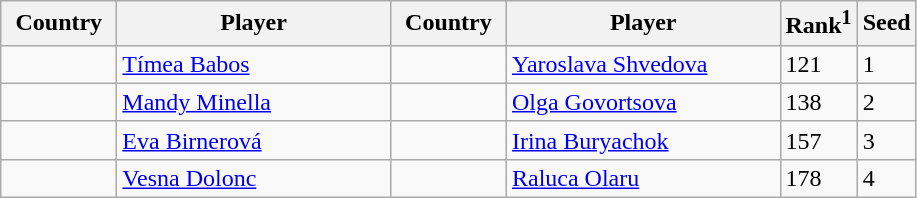<table class="sortable wikitable">
<tr>
<th width="70">Country</th>
<th width="175">Player</th>
<th width="70">Country</th>
<th width="175">Player</th>
<th>Rank<sup>1</sup></th>
<th>Seed</th>
</tr>
<tr>
<td></td>
<td><a href='#'>Tímea Babos</a></td>
<td></td>
<td><a href='#'>Yaroslava Shvedova</a></td>
<td>121</td>
<td>1</td>
</tr>
<tr>
<td></td>
<td><a href='#'>Mandy Minella</a></td>
<td></td>
<td><a href='#'>Olga Govortsova</a></td>
<td>138</td>
<td>2</td>
</tr>
<tr>
<td></td>
<td><a href='#'>Eva Birnerová</a></td>
<td></td>
<td><a href='#'>Irina Buryachok</a></td>
<td>157</td>
<td>3</td>
</tr>
<tr>
<td></td>
<td><a href='#'>Vesna Dolonc</a></td>
<td></td>
<td><a href='#'>Raluca Olaru</a></td>
<td>178</td>
<td>4</td>
</tr>
</table>
